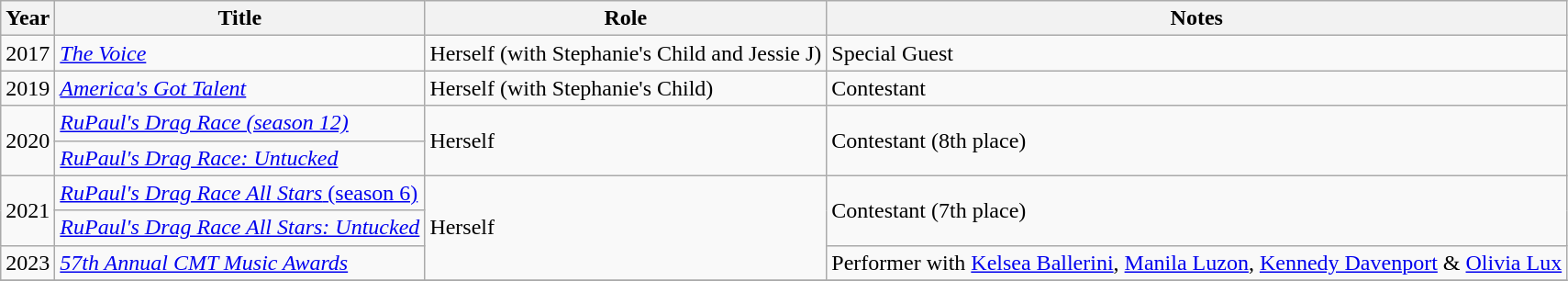<table class="wikitable plainrowheaders sortable">
<tr>
<th scope="col">Year</th>
<th scope="col">Title</th>
<th scope="col">Role</th>
<th scope="col">Notes</th>
</tr>
<tr>
<td>2017</td>
<td><em><a href='#'>The Voice</a></em></td>
<td>Herself (with Stephanie's Child and Jessie J)</td>
<td>Special Guest</td>
</tr>
<tr>
<td>2019</td>
<td><em><a href='#'>America's Got Talent</a></em></td>
<td>Herself (with Stephanie's Child)</td>
<td>Contestant</td>
</tr>
<tr>
<td rowspan="2">2020</td>
<td><em><a href='#'>RuPaul's Drag Race (season 12)</a></em></td>
<td rowspan="2">Herself</td>
<td rowspan="2">Contestant (8th place)</td>
</tr>
<tr>
<td><em><a href='#'>RuPaul's Drag Race: Untucked</a></em></td>
</tr>
<tr>
<td rowspan="2">2021</td>
<td><a href='#'><em>RuPaul's Drag Race All Stars</em> (season 6)</a></td>
<td rowspan="3">Herself</td>
<td rowspan="2">Contestant (7th place)</td>
</tr>
<tr>
<td scope="row"><a href='#'><em>RuPaul's Drag Race All Stars: Untucked</em></a></td>
</tr>
<tr>
<td>2023</td>
<td><em><a href='#'>57th Annual CMT Music Awards</a></em></td>
<td>Performer with <a href='#'>Kelsea Ballerini</a>, <a href='#'>Manila Luzon</a>, <a href='#'>Kennedy Davenport</a> & <a href='#'>Olivia Lux</a></td>
</tr>
<tr>
</tr>
</table>
